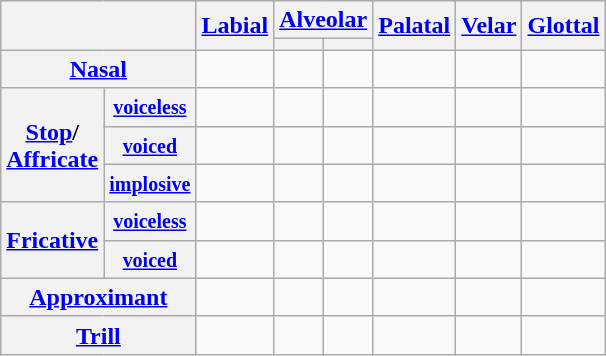<table class="wikitable" style="text-align:center">
<tr>
<th colspan="2" rowspan="2"></th>
<th rowspan="2"><a href='#'>Labial</a></th>
<th colspan="2"><a href='#'>Alveolar</a></th>
<th rowspan="2"><a href='#'>Palatal</a></th>
<th rowspan="2"><a href='#'>Velar</a></th>
<th rowspan="2"><a href='#'>Glottal</a></th>
</tr>
<tr>
<th></th>
<th></th>
</tr>
<tr>
<th colspan="2"><a href='#'>Nasal</a></th>
<td></td>
<td></td>
<td></td>
<td></td>
<td></td>
<td></td>
</tr>
<tr>
<th rowspan="3"><a href='#'>Stop</a>/<br><a href='#'>Affricate</a></th>
<th><small><a href='#'>voiceless</a></small></th>
<td></td>
<td></td>
<td></td>
<td></td>
<td></td>
<td></td>
</tr>
<tr>
<th><small><a href='#'>voiced</a></small></th>
<td></td>
<td></td>
<td></td>
<td></td>
<td></td>
<td></td>
</tr>
<tr>
<th><small><a href='#'>implosive</a></small></th>
<td></td>
<td></td>
<td></td>
<td></td>
<td></td>
<td></td>
</tr>
<tr>
<th rowspan="2"><a href='#'>Fricative</a></th>
<th><small><a href='#'>voiceless</a></small></th>
<td></td>
<td></td>
<td></td>
<td></td>
<td></td>
<td></td>
</tr>
<tr>
<th><small><a href='#'>voiced</a></small></th>
<td></td>
<td></td>
<td></td>
<td></td>
<td></td>
<td></td>
</tr>
<tr>
<th colspan="2"><a href='#'>Approximant</a></th>
<td></td>
<td></td>
<td></td>
<td></td>
<td></td>
<td></td>
</tr>
<tr>
<th colspan="2"><a href='#'>Trill</a></th>
<td></td>
<td></td>
<td></td>
<td></td>
<td></td>
<td></td>
</tr>
</table>
